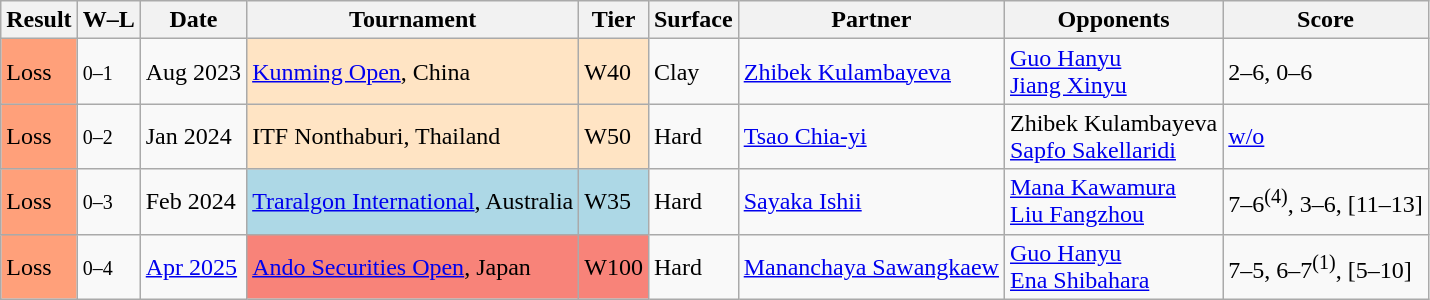<table class="sortable wikitable">
<tr>
<th>Result</th>
<th class="unsortable">W–L</th>
<th>Date</th>
<th>Tournament</th>
<th>Tier</th>
<th>Surface</th>
<th>Partner</th>
<th>Opponents</th>
<th class="unsortable">Score</th>
</tr>
<tr>
<td style="background:#ffa07a;">Loss</td>
<td><small>0–1</small></td>
<td>Aug 2023</td>
<td style="background:#ffe4c4;"><a href='#'>Kunming Open</a>, China</td>
<td style="background:#ffe4c4;">W40</td>
<td>Clay</td>
<td> <a href='#'>Zhibek Kulambayeva</a></td>
<td> <a href='#'>Guo Hanyu</a> <br>  <a href='#'>Jiang Xinyu</a></td>
<td>2–6, 0–6</td>
</tr>
<tr>
<td style="background:#ffa07a;">Loss</td>
<td><small>0–2</small></td>
<td>Jan 2024</td>
<td style="background:#ffe4c4;">ITF Nonthaburi, Thailand</td>
<td style="background:#ffe4c4;">W50</td>
<td>Hard</td>
<td> <a href='#'>Tsao Chia-yi</a></td>
<td> Zhibek Kulambayeva <br>  <a href='#'>Sapfo Sakellaridi</a></td>
<td><a href='#'>w/o</a></td>
</tr>
<tr>
<td style="background:#ffa07a;">Loss</td>
<td><small>0–3</small></td>
<td>Feb 2024</td>
<td style="background:lightblue;"><a href='#'>Traralgon International</a>, Australia</td>
<td style="background:lightblue;">W35</td>
<td>Hard</td>
<td> <a href='#'>Sayaka Ishii</a></td>
<td> <a href='#'>Mana Kawamura</a> <br>  <a href='#'>Liu Fangzhou</a></td>
<td>7–6<sup>(4)</sup>, 3–6, [11–13]</td>
</tr>
<tr>
<td bgcolor=ffa07a>Loss</td>
<td><small>0–4</small></td>
<td><a href='#'>Apr 2025</a></td>
<td style="background:#f88379;"><a href='#'>Ando Securities Open</a>, Japan</td>
<td style="background:#f88379;">W100</td>
<td>Hard</td>
<td> <a href='#'>Mananchaya Sawangkaew</a></td>
<td> <a href='#'>Guo Hanyu</a> <br>  <a href='#'>Ena Shibahara</a></td>
<td>7–5, 6–7<sup>(1)</sup>, [5–10]</td>
</tr>
</table>
